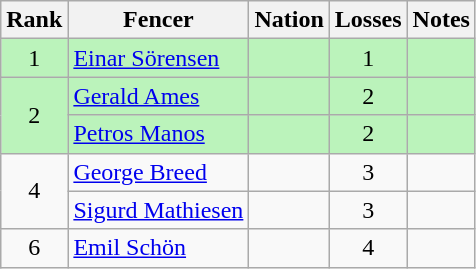<table class="wikitable sortable" style="text-align:center">
<tr>
<th>Rank</th>
<th>Fencer</th>
<th>Nation</th>
<th>Losses</th>
<th>Notes</th>
</tr>
<tr bgcolor=bbf3bb>
<td>1</td>
<td align=left><a href='#'>Einar Sörensen</a></td>
<td align=left></td>
<td>1</td>
<td></td>
</tr>
<tr bgcolor=bbf3bb>
<td rowspan=2>2</td>
<td align=left><a href='#'>Gerald Ames</a></td>
<td align=left></td>
<td>2</td>
<td></td>
</tr>
<tr bgcolor=bbf3bb>
<td align=left><a href='#'>Petros Manos</a></td>
<td align=left></td>
<td>2</td>
<td></td>
</tr>
<tr>
<td rowspan=2>4</td>
<td align=left><a href='#'>George Breed</a></td>
<td align=left></td>
<td>3</td>
<td></td>
</tr>
<tr>
<td align=left><a href='#'>Sigurd Mathiesen</a></td>
<td align=left></td>
<td>3</td>
<td></td>
</tr>
<tr>
<td>6</td>
<td align=left><a href='#'>Emil Schön</a></td>
<td align=left></td>
<td>4</td>
<td></td>
</tr>
</table>
